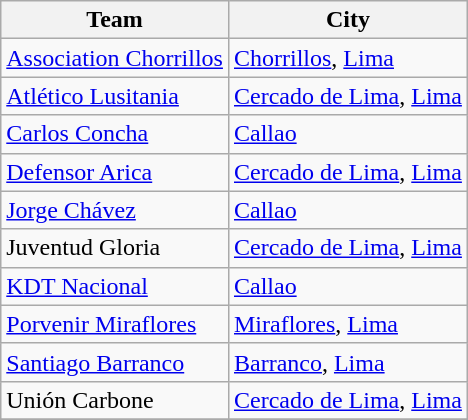<table class="wikitable sortable">
<tr>
<th>Team</th>
<th>City</th>
</tr>
<tr>
<td><a href='#'>Association Chorrillos</a></td>
<td><a href='#'>Chorrillos</a>, <a href='#'>Lima</a></td>
</tr>
<tr>
<td><a href='#'>Atlético Lusitania</a></td>
<td><a href='#'>Cercado de Lima</a>, <a href='#'>Lima</a></td>
</tr>
<tr>
<td><a href='#'>Carlos Concha</a></td>
<td><a href='#'>Callao</a></td>
</tr>
<tr>
<td><a href='#'>Defensor Arica</a></td>
<td><a href='#'>Cercado de Lima</a>, <a href='#'>Lima</a></td>
</tr>
<tr>
<td><a href='#'>Jorge Chávez</a></td>
<td><a href='#'>Callao</a></td>
</tr>
<tr>
<td>Juventud Gloria</td>
<td><a href='#'>Cercado de Lima</a>, <a href='#'>Lima</a></td>
</tr>
<tr>
<td><a href='#'>KDT Nacional</a></td>
<td><a href='#'>Callao</a></td>
</tr>
<tr>
<td><a href='#'>Porvenir Miraflores</a></td>
<td><a href='#'>Miraflores</a>, <a href='#'>Lima</a></td>
</tr>
<tr>
<td><a href='#'>Santiago Barranco</a></td>
<td><a href='#'>Barranco</a>, <a href='#'>Lima</a></td>
</tr>
<tr>
<td>Unión Carbone</td>
<td><a href='#'>Cercado de Lima</a>, <a href='#'>Lima</a></td>
</tr>
<tr>
</tr>
</table>
